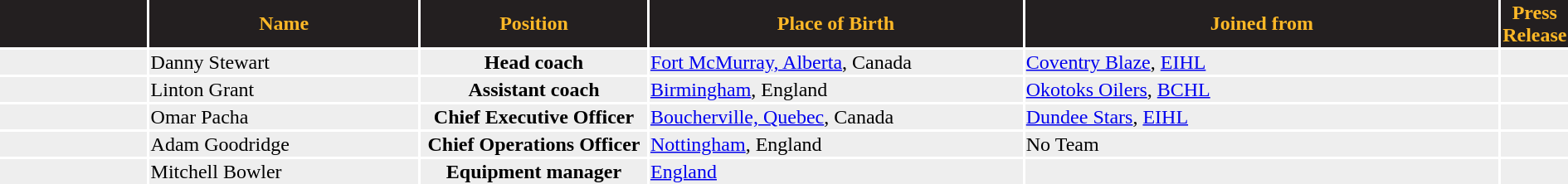<table>
<tr bgcolor="#231F20" style="color: #FDB827">
<th width=10%></th>
<th width=18%>Name</th>
<th width=15%>Position</th>
<th width=25%>Place of Birth</th>
<th width=32%>Joined from</th>
<th width=10%>Press Release</th>
</tr>
<tr style="background:#eee;">
<td align=center></td>
<td>Danny Stewart</td>
<td align=center><strong>Head coach</strong></td>
<td><a href='#'>Fort McMurray, Alberta</a>, Canada</td>
<td><a href='#'>Coventry Blaze</a>, <a href='#'>EIHL</a></td>
<td></td>
</tr>
<tr style="background:#eee;">
<td align="center"></td>
<td>Linton Grant</td>
<td align="center"><strong>Assistant coach</strong></td>
<td><a href='#'>Birmingham</a>, England</td>
<td><a href='#'>Okotoks Oilers</a>, <a href='#'>BCHL</a></td>
<td></td>
</tr>
<tr style="background:#eee;">
<td align="center"></td>
<td>Omar Pacha</td>
<td align="center"><strong>Chief Executive Officer</strong></td>
<td><a href='#'>Boucherville, Quebec</a>, Canada</td>
<td><a href='#'>Dundee Stars</a>, <a href='#'>EIHL</a></td>
<td></td>
</tr>
<tr style="background:#eee;">
<td align="center"></td>
<td>Adam Goodridge</td>
<td align="center"><strong>Chief Operations Officer</strong></td>
<td><a href='#'>Nottingham</a>, England</td>
<td>No Team</td>
<td></td>
</tr>
<tr style="background:#eee;">
<td align=center></td>
<td>Mitchell Bowler</td>
<td align=center><strong>Equipment manager</strong></td>
<td><a href='#'>England</a></td>
<td></td>
<td></td>
</tr>
</table>
